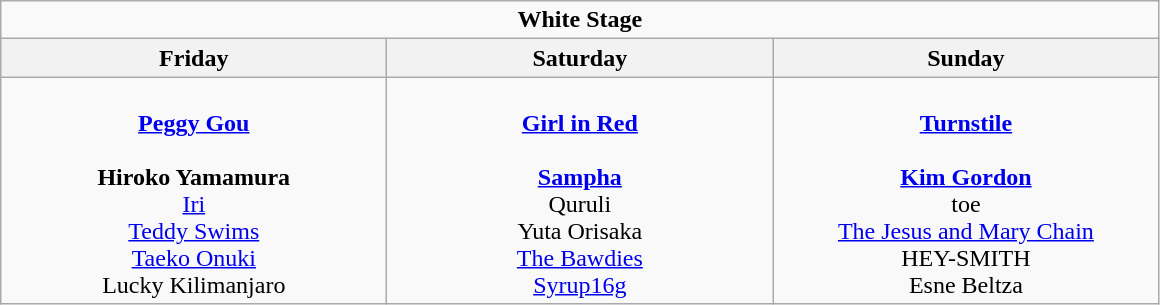<table class="wikitable">
<tr>
<td colspan="3" style="text-align:center;"><strong>White Stage</strong></td>
</tr>
<tr>
<th>Friday</th>
<th>Saturday</th>
<th>Sunday</th>
</tr>
<tr>
<td style="text-align:center; vertical-align:top; width:250px;"><br><strong><a href='#'>Peggy Gou</a></strong>
<br>
<br> <strong> Hiroko Yamamura</strong>
<br> <a href='#'>Iri</a>
<br> <a href='#'>Teddy Swims</a>
<br> <a href='#'>Taeko Onuki</a>
<br> Lucky Kilimanjaro</td>
<td style="text-align:center; vertical-align:top; width:250px;"><br><strong><a href='#'>Girl in Red</a></strong>
<br>
<br> <strong><a href='#'>Sampha</a></strong>
<br> Quruli
<br> Yuta Orisaka
<br> <a href='#'>The Bawdies</a>
<br> <a href='#'>Syrup16g</a></td>
<td style="text-align:center; vertical-align:top; width:250px;"><br><strong><a href='#'>Turnstile</a></strong>
<br>
<br> <strong><a href='#'>Kim Gordon</a></strong>
<br> toe
<br> <a href='#'>The Jesus and Mary Chain</a>
<br> HEY-SMITH
<br> Esne Beltza</td>
</tr>
</table>
